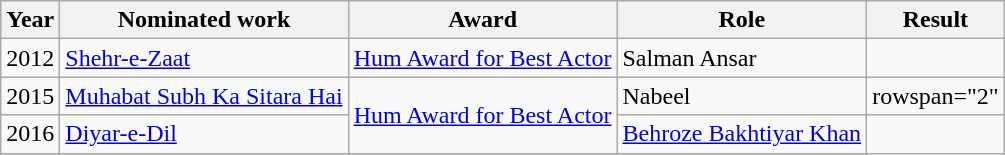<table class="wikitable sortable">
<tr>
<th>Year</th>
<th>Nominated work</th>
<th>Award</th>
<th>Role</th>
<th>Result</th>
</tr>
<tr>
<td>2012</td>
<td><a href='#'>Shehr-e-Zaat</a></td>
<td><a href='#'>Hum Award for Best Actor</a></td>
<td>Salman Ansar</td>
<td></td>
</tr>
<tr>
<td>2015</td>
<td><a href='#'>Muhabat Subh Ka Sitara Hai</a></td>
<td rowspan="2"><a href='#'>Hum Award for Best Actor</a></td>
<td>Nabeel</td>
<td>rowspan="2" </td>
</tr>
<tr>
<td>2016</td>
<td><a href='#'>Diyar-e-Dil</a></td>
<td><a href='#'>Behroze Bakhtiyar Khan</a></td>
</tr>
<tr>
</tr>
</table>
